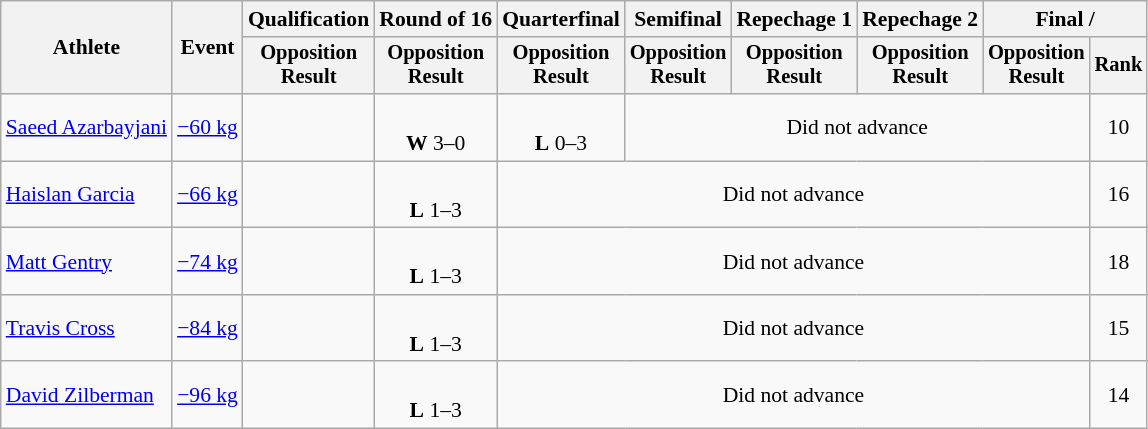<table class="wikitable" style="font-size:90%">
<tr>
<th rowspan="2">Athlete</th>
<th rowspan="2">Event</th>
<th>Qualification</th>
<th>Round of 16</th>
<th>Quarterfinal</th>
<th>Semifinal</th>
<th>Repechage 1</th>
<th>Repechage 2</th>
<th colspan=2>Final / </th>
</tr>
<tr style="font-size: 95%">
<th>Opposition<br>Result</th>
<th>Opposition<br>Result</th>
<th>Opposition<br>Result</th>
<th>Opposition<br>Result</th>
<th>Opposition<br>Result</th>
<th>Opposition<br>Result</th>
<th>Opposition<br>Result</th>
<th>Rank</th>
</tr>
<tr align=center>
<td align=left><a href='#'>Saeed Azarbayjani</a></td>
<td align=left><a href='#'>−60 kg</a></td>
<td></td>
<td> <br> <strong>W</strong> 3–0 <sup></sup></td>
<td> <br> <strong>L</strong> 0–3 <sup></sup></td>
<td colspan=4>Did not advance</td>
<td>10</td>
</tr>
<tr align=center>
<td align=left><a href='#'>Haislan Garcia</a></td>
<td align=left><a href='#'>−66 kg</a></td>
<td></td>
<td> <br> <strong>L</strong> 1–3 <sup></sup></td>
<td colspan=5>Did not advance</td>
<td>16</td>
</tr>
<tr align=center>
<td align=left><a href='#'>Matt Gentry</a></td>
<td align=left><a href='#'>−74 kg</a></td>
<td></td>
<td> <br> <strong>L</strong> 1–3 <sup></sup></td>
<td colspan=5>Did not advance</td>
<td>18</td>
</tr>
<tr align=center>
<td align=left><a href='#'>Travis Cross</a></td>
<td align=left><a href='#'>−84 kg</a></td>
<td></td>
<td> <br> <strong>L</strong> 1–3 <sup></sup></td>
<td colspan=5>Did not advance</td>
<td>15</td>
</tr>
<tr align=center>
<td align=left><a href='#'>David Zilberman</a></td>
<td align=left><a href='#'>−96 kg</a></td>
<td></td>
<td> <br> <strong>L</strong> 1–3 <sup></sup></td>
<td colspan=5>Did not advance</td>
<td>14</td>
</tr>
</table>
